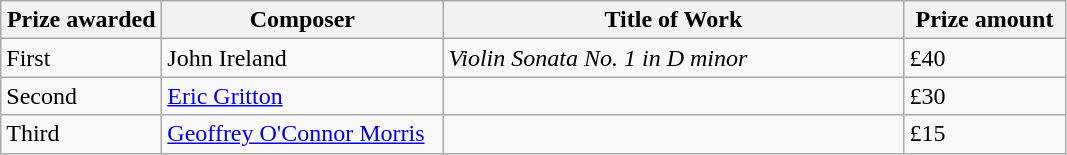<table class="wikitable">
<tr>
<th style="width: 100px;">Prize awarded</th>
<th style="width: 180px;">Composer</th>
<th style="width: 300px;">Title of Work</th>
<th style="width: 100px;">Prize amount</th>
</tr>
<tr>
<td>First</td>
<td>John Ireland</td>
<td><em>Violin Sonata No. 1 in D minor</em></td>
<td>£40</td>
</tr>
<tr>
<td>Second</td>
<td><a href='#'>Eric Gritton</a></td>
<td></td>
<td>£30</td>
</tr>
<tr>
<td>Third</td>
<td><a href='#'>Geoffrey O'Connor Morris</a></td>
<td></td>
<td>£15</td>
</tr>
</table>
